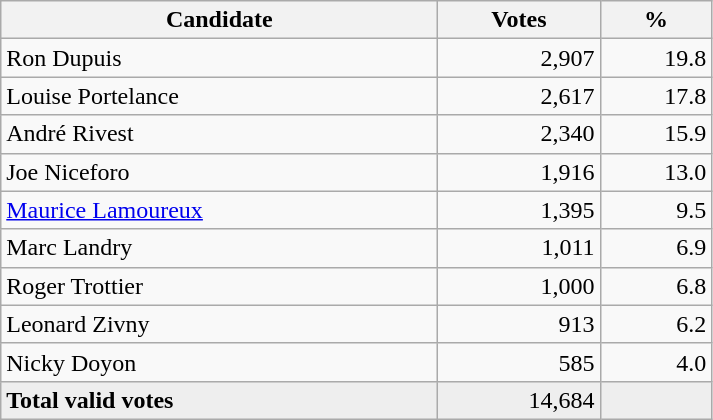<table style="width:475px;" class="wikitable">
<tr>
<th align="center">Candidate</th>
<th align="center">Votes</th>
<th align="center">%</th>
</tr>
<tr>
<td align="left">Ron Dupuis</td>
<td align="right">2,907</td>
<td align="right">19.8</td>
</tr>
<tr>
<td align="left">Louise Portelance</td>
<td align="right">2,617</td>
<td align="right">17.8</td>
</tr>
<tr>
<td align="left">André Rivest</td>
<td align="right">2,340</td>
<td align="right">15.9</td>
</tr>
<tr>
<td align="left">Joe Niceforo</td>
<td align="right">1,916</td>
<td align="right">13.0</td>
</tr>
<tr>
<td align="left"><a href='#'>Maurice Lamoureux</a></td>
<td align="right">1,395</td>
<td align="right">9.5</td>
</tr>
<tr>
<td align="left">Marc Landry</td>
<td align="right">1,011</td>
<td align="right">6.9</td>
</tr>
<tr>
<td align="left">Roger Trottier</td>
<td align="right">1,000</td>
<td align="right">6.8</td>
</tr>
<tr>
<td align="left">Leonard Zivny</td>
<td align="right">913</td>
<td align="right">6.2</td>
</tr>
<tr>
<td align="left">Nicky Doyon</td>
<td align="right">585</td>
<td align="right">4.0</td>
</tr>
<tr bgcolor="#EEEEEE">
<td align="left"><strong>Total valid votes</strong></td>
<td align="right">14,684</td>
<td align="right"></td>
</tr>
</table>
